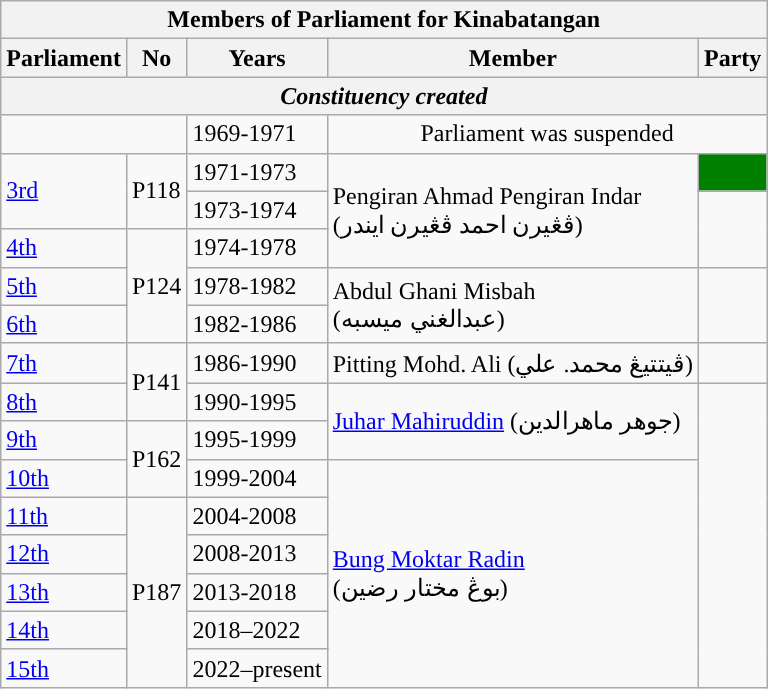<table class=wikitable>
<tr>
<th colspan="5">Members of Parliament for Kinabatangan</th>
</tr>
<tr>
<th>Parliament</th>
<th>No</th>
<th>Years</th>
<th>Member</th>
<th>Party</th>
</tr>
<tr>
<th colspan="5" align="center"><em>Constituency created</em></th>
</tr>
<tr>
<td colspan="2"></td>
<td>1969-1971</td>
<td colspan=2 align=center>Parliament was suspended</td>
</tr>
<tr>
<td rowspan=2><a href='#'>3rd</a></td>
<td rowspan="2">P118</td>
<td>1971-1973</td>
<td rowspan=3>Pengiran Ahmad Pengiran Indar <br> (ڤڠيرن احمد ڤڠيرن ايندر)</td>
<td bgcolor=#008000></td>
</tr>
<tr>
<td>1973-1974</td>
<td rowspan="2"></td>
</tr>
<tr>
<td><a href='#'>4th</a></td>
<td rowspan="3">P124</td>
<td>1974-1978</td>
</tr>
<tr>
<td><a href='#'>5th</a></td>
<td>1978-1982</td>
<td rowspan=2>Abdul Ghani Misbah <br> (عبدالغني ميسبه)</td>
<td rowspan="2"></td>
</tr>
<tr>
<td><a href='#'>6th</a></td>
<td>1982-1986</td>
</tr>
<tr>
<td><a href='#'>7th</a></td>
<td rowspan="2">P141</td>
<td>1986-1990</td>
<td>Pitting Mohd. Ali (ڤيتتيڠ محمد. علي)</td>
<td></td>
</tr>
<tr>
<td><a href='#'>8th</a></td>
<td>1990-1995</td>
<td rowspan=2><a href='#'>Juhar Mahiruddin</a>   (جوهر ماهرالدين‎)</td>
<td rowspan="8"></td>
</tr>
<tr>
<td><a href='#'>9th</a></td>
<td rowspan="2">P162</td>
<td>1995-1999</td>
</tr>
<tr>
<td><a href='#'>10th</a></td>
<td>1999-2004</td>
<td rowspan="6"><a href='#'>Bung Moktar Radin</a> <br> (بوڠ مختار رضين‎)</td>
</tr>
<tr>
<td><a href='#'>11th</a></td>
<td rowspan="5">P187</td>
<td>2004-2008</td>
</tr>
<tr>
<td><a href='#'>12th</a></td>
<td>2008-2013</td>
</tr>
<tr>
<td><a href='#'>13th</a></td>
<td>2013-2018</td>
</tr>
<tr>
<td><a href='#'>14th</a></td>
<td>2018–2022</td>
</tr>
<tr>
<td><a href='#'>15th</a></td>
<td>2022–present</td>
</tr>
</table>
